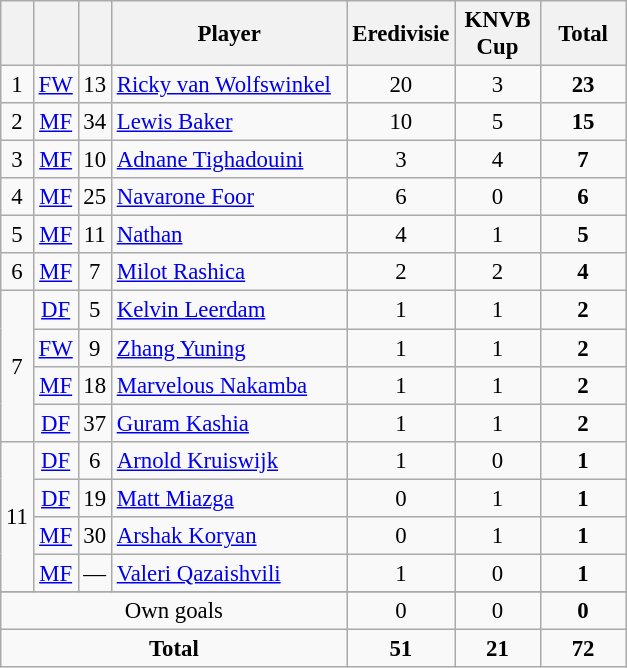<table class="wikitable sortable" style="font-size: 95%; text-align: center;">
<tr>
<th width=10></th>
<th width=10></th>
<th width=10></th>
<th width=150>Player</th>
<th width=50>Eredivisie</th>
<th width=50>KNVB Cup</th>
<th width=50>Total</th>
</tr>
<tr>
<td>1</td>
<td><a href='#'>FW</a></td>
<td>13</td>
<td align=left> <a href='#'>Ricky van Wolfswinkel</a></td>
<td>20</td>
<td>3</td>
<td><strong>23</strong></td>
</tr>
<tr>
<td>2</td>
<td><a href='#'>MF</a></td>
<td>34</td>
<td align=left> <a href='#'>Lewis Baker</a></td>
<td>10</td>
<td>5</td>
<td><strong>15</strong></td>
</tr>
<tr>
<td>3</td>
<td><a href='#'>MF</a></td>
<td>10</td>
<td align=left> <a href='#'>Adnane Tighadouini</a></td>
<td>3</td>
<td>4</td>
<td><strong>7</strong></td>
</tr>
<tr>
<td>4</td>
<td><a href='#'>MF</a></td>
<td>25</td>
<td align=left> <a href='#'>Navarone Foor</a></td>
<td>6</td>
<td>0</td>
<td><strong>6</strong></td>
</tr>
<tr>
<td>5</td>
<td><a href='#'>MF</a></td>
<td>11</td>
<td align=left> <a href='#'>Nathan</a></td>
<td>4</td>
<td>1</td>
<td><strong>5</strong></td>
</tr>
<tr>
<td>6</td>
<td><a href='#'>MF</a></td>
<td>7</td>
<td align=left> <a href='#'>Milot Rashica</a></td>
<td>2</td>
<td>2</td>
<td><strong>4</strong></td>
</tr>
<tr>
<td rowspan="4">7</td>
<td><a href='#'>DF</a></td>
<td>5</td>
<td align=left> <a href='#'>Kelvin Leerdam</a></td>
<td>1</td>
<td>1</td>
<td><strong>2</strong></td>
</tr>
<tr>
<td><a href='#'>FW</a></td>
<td>9</td>
<td align=left> <a href='#'>Zhang Yuning</a></td>
<td>1</td>
<td>1</td>
<td><strong>2</strong></td>
</tr>
<tr>
<td><a href='#'>MF</a></td>
<td>18</td>
<td align=left> <a href='#'>Marvelous Nakamba</a></td>
<td>1</td>
<td>1</td>
<td><strong>2</strong></td>
</tr>
<tr>
<td><a href='#'>DF</a></td>
<td>37</td>
<td align=left> <a href='#'>Guram Kashia</a></td>
<td>1</td>
<td>1</td>
<td><strong>2</strong></td>
</tr>
<tr>
<td rowspan="4">11</td>
<td><a href='#'>DF</a></td>
<td>6</td>
<td align=left> <a href='#'>Arnold Kruiswijk</a></td>
<td>1</td>
<td>0</td>
<td><strong>1</strong></td>
</tr>
<tr>
<td><a href='#'>DF</a></td>
<td>19</td>
<td align=left> <a href='#'>Matt Miazga</a></td>
<td>0</td>
<td>1</td>
<td><strong>1</strong></td>
</tr>
<tr>
<td><a href='#'>MF</a></td>
<td>30</td>
<td align=left> <a href='#'>Arshak Koryan</a></td>
<td>0</td>
<td>1</td>
<td><strong>1</strong></td>
</tr>
<tr>
<td><a href='#'>MF</a></td>
<td>—</td>
<td align=left> <a href='#'>Valeri Qazaishvili</a></td>
<td>1</td>
<td>0</td>
<td><strong>1</strong></td>
</tr>
<tr>
</tr>
<tr class="sortbottom">
<td colspan="4">Own goals</td>
<td>0</td>
<td>0</td>
<td><strong>0</strong></td>
</tr>
<tr class="sortbottom">
<td colspan=4><strong>Total</strong></td>
<td><strong>51</strong></td>
<td><strong>21</strong></td>
<td><strong>72</strong></td>
</tr>
</table>
